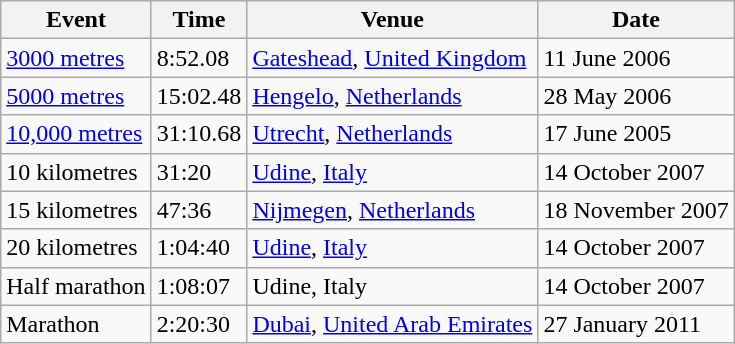<table class="wikitable">
<tr>
<th>Event</th>
<th>Time</th>
<th>Venue</th>
<th>Date</th>
</tr>
<tr>
<td><a href='#'>3000 metres</a></td>
<td>8:52.08</td>
<td><a href='#'>Gateshead</a>, <a href='#'>United Kingdom</a></td>
<td>11 June 2006</td>
</tr>
<tr>
<td><a href='#'>5000 metres</a></td>
<td>15:02.48</td>
<td><a href='#'>Hengelo</a>, <a href='#'>Netherlands</a></td>
<td>28 May 2006</td>
</tr>
<tr>
<td><a href='#'>10,000 metres</a></td>
<td>31:10.68</td>
<td><a href='#'>Utrecht</a>, <a href='#'>Netherlands</a></td>
<td>17 June 2005</td>
</tr>
<tr>
<td>10 kilometres</td>
<td>31:20</td>
<td><a href='#'>Udine</a>, <a href='#'>Italy</a></td>
<td>14 October 2007</td>
</tr>
<tr>
<td>15 kilometres</td>
<td>47:36</td>
<td><a href='#'>Nijmegen</a>, <a href='#'>Netherlands</a></td>
<td>18 November 2007</td>
</tr>
<tr>
<td>20 kilometres</td>
<td>1:04:40</td>
<td><a href='#'>Udine</a>, <a href='#'>Italy</a></td>
<td>14 October 2007</td>
</tr>
<tr>
<td>Half marathon</td>
<td>1:08:07</td>
<td>Udine, Italy</td>
<td>14 October 2007</td>
</tr>
<tr>
<td>Marathon</td>
<td>2:20:30</td>
<td><a href='#'>Dubai</a>, <a href='#'>United Arab Emirates</a></td>
<td>27 January 2011</td>
</tr>
</table>
